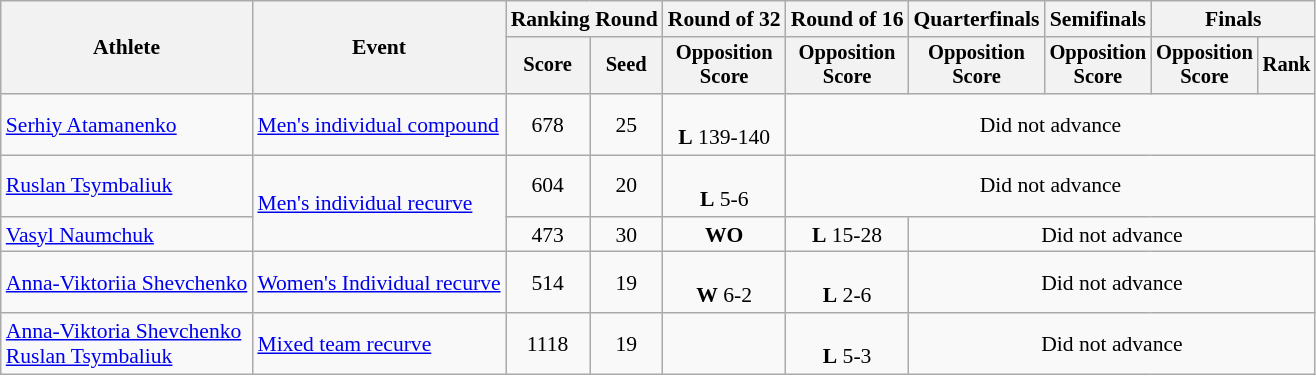<table class="wikitable" style="text-align: center; font-size:90%">
<tr>
<th rowspan="2">Athlete</th>
<th rowspan="2">Event</th>
<th colspan="2">Ranking Round</th>
<th>Round of 32</th>
<th>Round of 16</th>
<th>Quarterfinals</th>
<th>Semifinals</th>
<th colspan="2">Finals</th>
</tr>
<tr style="font-size:95%">
<th>Score</th>
<th>Seed</th>
<th>Opposition<br>Score</th>
<th>Opposition<br>Score</th>
<th>Opposition<br>Score</th>
<th>Opposition<br>Score</th>
<th>Opposition<br>Score</th>
<th>Rank</th>
</tr>
<tr>
<td align=left><a href='#'>Serhiy Atamanenko</a></td>
<td align=left><a href='#'>Men's individual compound</a></td>
<td>678</td>
<td>25</td>
<td><br><strong>L</strong> 139-140</td>
<td colspan=5>Did not advance</td>
</tr>
<tr>
<td align=left><a href='#'>Ruslan Tsymbaliuk</a></td>
<td align=left rowspan=2><a href='#'>Men's individual recurve</a></td>
<td>604</td>
<td>20</td>
<td><br><strong>L</strong> 5-6</td>
<td colspan=5>Did not advance</td>
</tr>
<tr>
<td align=left><a href='#'>Vasyl Naumchuk</a></td>
<td>473</td>
<td>30</td>
<td> <strong>WO</strong></td>
<td> <strong>L</strong> 15-28</td>
<td colspan=4>Did not advance</td>
</tr>
<tr>
<td><a href='#'>Anna-Viktoriia Shevchenko</a></td>
<td><a href='#'>Women's Individual recurve</a></td>
<td>514</td>
<td>19</td>
<td><br><strong>W</strong> 6-2</td>
<td><br><strong>L</strong> 2-6</td>
<td colspan=4>Did not advance</td>
</tr>
<tr>
<td align=left><a href='#'>Anna-Viktoria Shevchenko</a><br><a href='#'>Ruslan Tsymbaliuk</a></td>
<td align=left><a href='#'>Mixed team recurve</a></td>
<td>1118</td>
<td>19</td>
<td></td>
<td><br><strong>L</strong> 5-3</td>
<td colspan=4>Did not advance</td>
</tr>
</table>
